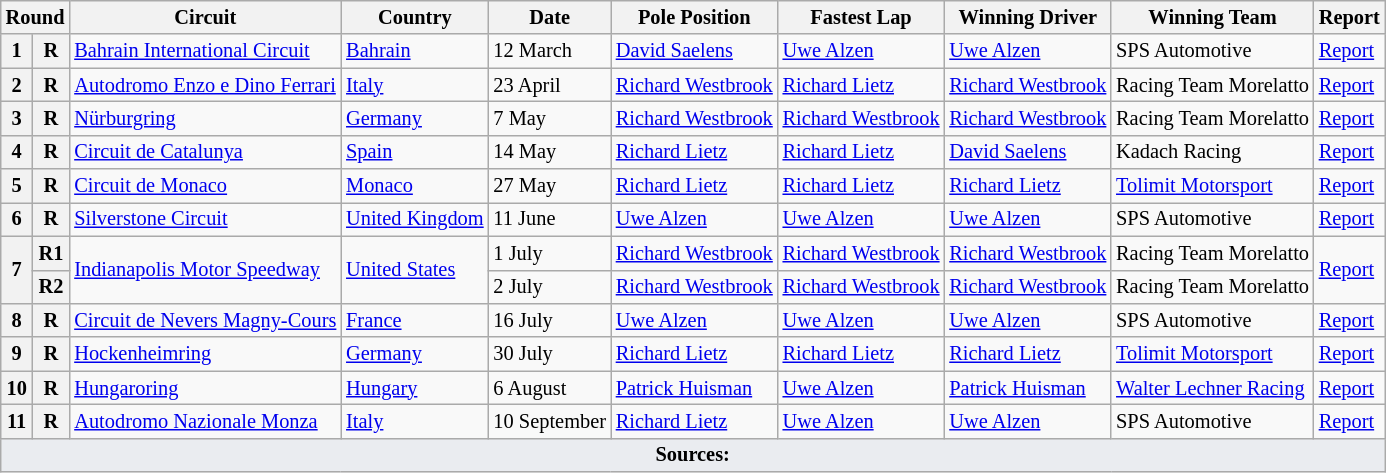<table class="wikitable" style="font-size: 85%">
<tr>
<th colspan=2>Round</th>
<th>Circuit</th>
<th>Country</th>
<th>Date</th>
<th>Pole Position</th>
<th>Fastest Lap</th>
<th>Winning Driver</th>
<th>Winning Team</th>
<th>Report</th>
</tr>
<tr>
<th>1</th>
<th>R</th>
<td> <a href='#'>Bahrain International Circuit</a></td>
<td><a href='#'>Bahrain</a></td>
<td>12 March</td>
<td> <a href='#'>David Saelens</a></td>
<td> <a href='#'>Uwe Alzen</a></td>
<td> <a href='#'>Uwe Alzen</a></td>
<td> SPS Automotive</td>
<td><a href='#'>Report</a></td>
</tr>
<tr>
<th>2</th>
<th>R</th>
<td> <a href='#'>Autodromo Enzo e Dino Ferrari</a></td>
<td><a href='#'>Italy</a></td>
<td>23 April</td>
<td> <a href='#'>Richard Westbrook</a></td>
<td> <a href='#'>Richard Lietz</a></td>
<td> <a href='#'>Richard Westbrook</a></td>
<td> Racing Team Morelatto</td>
<td><a href='#'>Report</a></td>
</tr>
<tr>
<th>3</th>
<th>R</th>
<td> <a href='#'>Nürburgring</a></td>
<td><a href='#'>Germany</a></td>
<td>7 May</td>
<td> <a href='#'>Richard Westbrook</a></td>
<td> <a href='#'>Richard Westbrook</a></td>
<td> <a href='#'>Richard Westbrook</a></td>
<td> Racing Team Morelatto</td>
<td><a href='#'>Report</a></td>
</tr>
<tr>
<th>4</th>
<th>R</th>
<td> <a href='#'>Circuit de Catalunya</a></td>
<td><a href='#'>Spain</a></td>
<td>14 May</td>
<td> <a href='#'>Richard Lietz</a></td>
<td> <a href='#'>Richard Lietz</a></td>
<td> <a href='#'>David Saelens</a></td>
<td> Kadach Racing</td>
<td><a href='#'>Report</a></td>
</tr>
<tr>
<th>5</th>
<th>R</th>
<td> <a href='#'>Circuit de Monaco</a></td>
<td><a href='#'>Monaco</a></td>
<td>27 May</td>
<td> <a href='#'>Richard Lietz</a></td>
<td> <a href='#'>Richard Lietz</a></td>
<td> <a href='#'>Richard Lietz</a></td>
<td> <a href='#'>Tolimit Motorsport</a></td>
<td><a href='#'>Report</a></td>
</tr>
<tr>
<th>6</th>
<th>R</th>
<td> <a href='#'>Silverstone Circuit</a></td>
<td><a href='#'>United Kingdom</a></td>
<td>11 June</td>
<td> <a href='#'>Uwe Alzen</a></td>
<td> <a href='#'>Uwe Alzen</a></td>
<td> <a href='#'>Uwe Alzen</a></td>
<td> SPS Automotive</td>
<td><a href='#'>Report</a></td>
</tr>
<tr>
<th rowspan=2>7</th>
<th>R1</th>
<td rowspan=2> <a href='#'>Indianapolis Motor Speedway</a></td>
<td rowspan=2><a href='#'>United States</a></td>
<td>1 July</td>
<td> <a href='#'>Richard Westbrook</a></td>
<td> <a href='#'>Richard Westbrook</a></td>
<td> <a href='#'>Richard Westbrook</a></td>
<td> Racing Team Morelatto</td>
<td rowspan=2><a href='#'>Report</a></td>
</tr>
<tr>
<th>R2</th>
<td>2 July</td>
<td> <a href='#'>Richard Westbrook</a></td>
<td> <a href='#'>Richard Westbrook</a></td>
<td> <a href='#'>Richard Westbrook</a></td>
<td> Racing Team Morelatto</td>
</tr>
<tr>
<th>8</th>
<th>R</th>
<td> <a href='#'>Circuit de Nevers Magny-Cours</a></td>
<td><a href='#'>France</a></td>
<td>16 July</td>
<td> <a href='#'>Uwe Alzen</a></td>
<td> <a href='#'>Uwe Alzen</a></td>
<td> <a href='#'>Uwe Alzen</a></td>
<td> SPS Automotive</td>
<td><a href='#'>Report</a></td>
</tr>
<tr>
<th>9</th>
<th>R</th>
<td> <a href='#'>Hockenheimring</a></td>
<td><a href='#'>Germany</a></td>
<td>30 July</td>
<td> <a href='#'>Richard Lietz</a></td>
<td> <a href='#'>Richard Lietz</a></td>
<td> <a href='#'>Richard Lietz</a></td>
<td> <a href='#'>Tolimit Motorsport</a></td>
<td><a href='#'>Report</a></td>
</tr>
<tr>
<th>10</th>
<th>R</th>
<td> <a href='#'>Hungaroring</a></td>
<td><a href='#'>Hungary</a></td>
<td>6 August</td>
<td> <a href='#'>Patrick Huisman</a></td>
<td> <a href='#'>Uwe Alzen</a></td>
<td> <a href='#'>Patrick Huisman</a></td>
<td> <a href='#'>Walter Lechner Racing</a></td>
<td><a href='#'>Report</a></td>
</tr>
<tr>
<th>11</th>
<th>R</th>
<td> <a href='#'>Autodromo Nazionale Monza</a></td>
<td><a href='#'>Italy</a></td>
<td>10 September</td>
<td> <a href='#'>Richard Lietz</a></td>
<td> <a href='#'>Uwe Alzen</a></td>
<td> <a href='#'>Uwe Alzen</a></td>
<td> SPS Automotive</td>
<td><a href='#'>Report</a></td>
</tr>
<tr class="sortbottom">
<td colspan="10" style="background-color:#EAECF0;text-align:center"><strong>Sources:</strong></td>
</tr>
</table>
